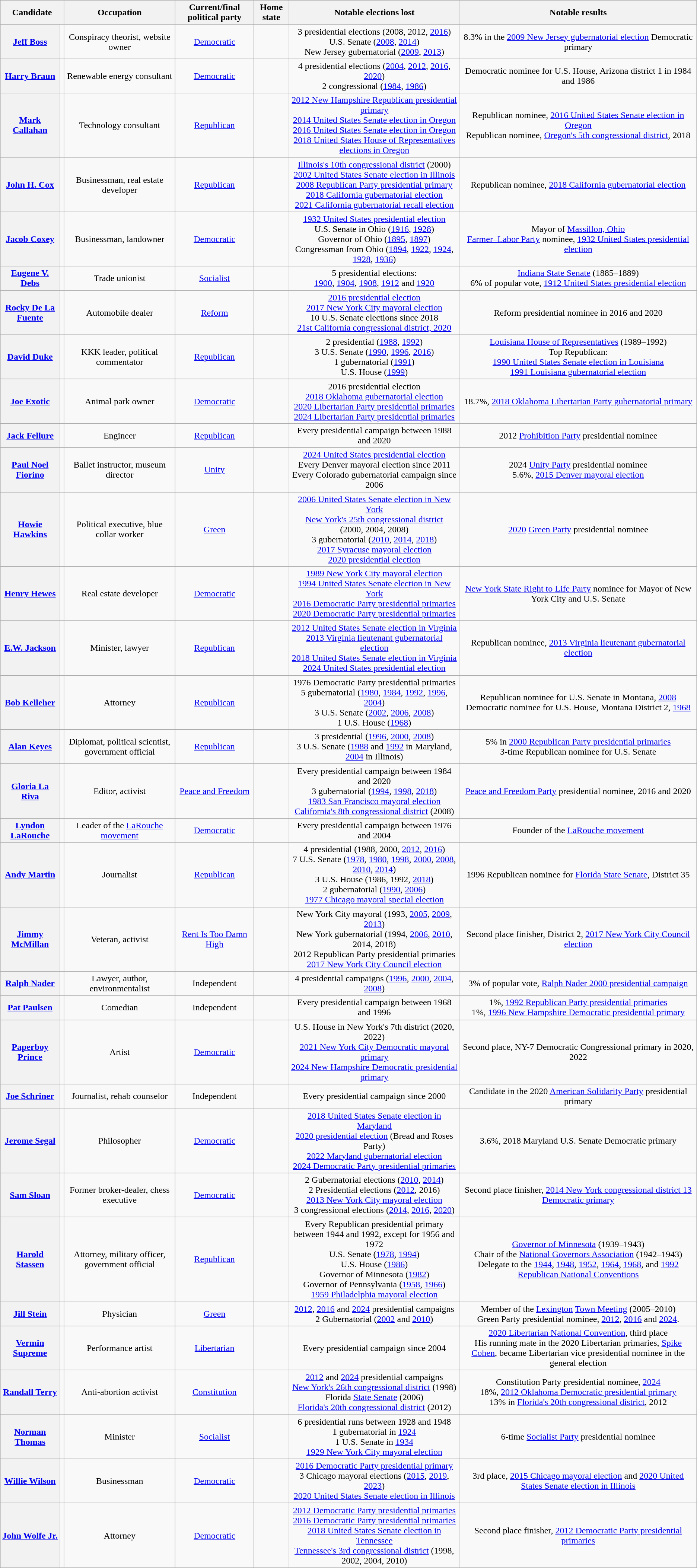<table class="wikitable sortable" style="text-align:center;">
<tr>
<th colspan="2">Candidate</th>
<th>Occupation</th>
<th>Current/final political party</th>
<th>Home state</th>
<th class="unsortable">Notable elections lost</th>
<th class="unsortable">Notable results</th>
</tr>
<tr>
<th scope="row" data-sort-value="Boss"><a href='#'>Jeff Boss</a></th>
<td></td>
<td>Conspiracy theorist, website owner</td>
<td><a href='#'>Democratic</a></td>
<td></td>
<td>3 presidential elections (2008, 2012, <a href='#'>2016</a>)<br> U.S. Senate (<a href='#'>2008</a>, <a href='#'>2014</a>)<br>New Jersey gubernatorial (<a href='#'>2009</a>, <a href='#'>2013</a>)</td>
<td>8.3% in the <a href='#'>2009 New Jersey gubernatorial election</a> Democratic primary</td>
</tr>
<tr>
<th scope="row" data-sort-value="Braun"><a href='#'>Harry Braun</a></th>
<td></td>
<td>Renewable energy consultant</td>
<td><a href='#'>Democratic</a></td>
<td></td>
<td>4 presidential elections (<a href='#'>2004</a>, <a href='#'>2012</a>, <a href='#'>2016</a>, <a href='#'>2020</a>)<br>2 congressional (<a href='#'>1984</a>, <a href='#'>1986</a>)</td>
<td>Democratic nominee for U.S. House, Arizona district 1 in 1984 and 1986</td>
</tr>
<tr>
<th scope="row" data-sort-value="Callahan"><a href='#'>Mark Callahan</a></th>
<td></td>
<td>Technology consultant</td>
<td><a href='#'>Republican</a></td>
<td></td>
<td><a href='#'>2012 New Hampshire Republican presidential primary</a><br><a href='#'>2014 United States Senate election in Oregon</a><br><a href='#'>2016 United States Senate election in Oregon</a><br><a href='#'>2018 United States House of Representatives elections in Oregon</a></td>
<td>Republican nominee, <a href='#'>2016 United States Senate election in Oregon</a><br>Republican nominee, <a href='#'>Oregon's 5th congressional district</a>, 2018</td>
</tr>
<tr>
<th scope="row" data-sort-value="Cox"><a href='#'>John H. Cox</a></th>
<td></td>
<td>Businessman, real estate developer</td>
<td><a href='#'>Republican</a></td>
<td></td>
<td><a href='#'>Illinois's 10th congressional district</a> (2000)<br><a href='#'>2002 United States Senate election in Illinois</a><br><a href='#'>2008 Republican Party presidential primary</a><br><a href='#'>2018 California gubernatorial election</a><br><a href='#'>2021 California gubernatorial recall election</a></td>
<td>Republican nominee, <a href='#'>2018 California gubernatorial election</a></td>
</tr>
<tr>
<th scope="row" data-sort-value="Coxey"><a href='#'>Jacob Coxey</a></th>
<td></td>
<td>Businessman, landowner</td>
<td><a href='#'>Democratic</a></td>
<td></td>
<td><a href='#'>1932 United States presidential election</a><br>U.S. Senate in Ohio (<a href='#'>1916</a>, <a href='#'>1928</a>) <br>Governor of Ohio (<a href='#'>1895</a>, <a href='#'>1897</a>) <br>Congressman from Ohio (<a href='#'>1894</a>, <a href='#'>1922</a>, <a href='#'>1924</a>, <a href='#'>1928</a>, <a href='#'>1936</a>)</td>
<td>Mayor of <a href='#'>Massillon, Ohio</a><br><a href='#'>Farmer–Labor Party</a> nominee, <a href='#'>1932 United States presidential election</a></td>
</tr>
<tr>
<th scope="row" data-sort-value="Debs"><a href='#'>Eugene V. Debs</a></th>
<td></td>
<td>Trade unionist</td>
<td><a href='#'>Socialist</a></td>
<td></td>
<td>5 presidential elections:<br><a href='#'>1900</a>, <a href='#'>1904</a>, <a href='#'>1908</a>, <a href='#'>1912</a> and <a href='#'>1920</a></td>
<td><a href='#'>Indiana State Senate</a> (1885–1889)<br>6% of popular vote, <a href='#'>1912 United States presidential election</a></td>
</tr>
<tr>
<th scope="row" data-sort-value="De La Fuente"><a href='#'>Rocky De La Fuente</a></th>
<td></td>
<td>Automobile dealer</td>
<td><a href='#'>Reform</a></td>
<td></td>
<td><a href='#'>2016 presidential election</a><br> <a href='#'>2017 New York City mayoral election</a><br> 10 U.S. Senate elections since 2018<br><a href='#'>21st California congressional district, 2020</a></td>
<td>Reform presidential nominee in 2016 and 2020</td>
</tr>
<tr>
<th scope="row" data-sort-value="Duke"><a href='#'>David Duke</a></th>
<td></td>
<td>KKK leader, political commentator</td>
<td><a href='#'>Republican</a></td>
<td></td>
<td>2 presidential (<a href='#'>1988</a>, <a href='#'>1992</a>) <br>3 U.S. Senate (<a href='#'>1990</a>, <a href='#'>1996</a>, <a href='#'>2016</a>) <br> 1 gubernatorial (<a href='#'>1991</a>) <br> U.S. House (<a href='#'>1999</a>)</td>
<td><a href='#'>Louisiana House of Representatives</a> (1989–1992)<br>Top Republican: <br><a href='#'>1990 United States Senate election in Louisiana</a> <br><a href='#'>1991 Louisiana gubernatorial election</a></td>
</tr>
<tr>
<th scope="row" data-sort-value="Exotic"><a href='#'>Joe Exotic</a></th>
<td></td>
<td>Animal park owner</td>
<td><a href='#'>Democratic</a></td>
<td></td>
<td>2016 presidential election<br><a href='#'>2018 Oklahoma gubernatorial election</a><br><a href='#'>2020 Libertarian Party presidential primaries</a><br><a href='#'>2024 Libertarian Party presidential primaries</a></td>
<td>18.7%, <a href='#'>2018 Oklahoma Libertarian Party gubernatorial primary</a></td>
</tr>
<tr>
<th scope="row" data-sort-value="Fellure"><a href='#'>Jack Fellure</a></th>
<td></td>
<td>Engineer</td>
<td><a href='#'>Republican</a></td>
<td></td>
<td>Every presidential campaign between 1988 and 2020</td>
<td>2012 <a href='#'>Prohibition Party</a> presidential nominee</td>
</tr>
<tr>
<th scope="row" data-sort-value="Fiorino"><a href='#'>Paul Noel Fiorino</a></th>
<td></td>
<td>Ballet instructor, museum director</td>
<td><a href='#'>Unity</a></td>
<td></td>
<td><a href='#'>2024 United States presidential election</a> <br> Every Denver mayoral election since 2011 <br> Every Colorado gubernatorial campaign since 2006</td>
<td>2024 <a href='#'>Unity Party</a> presidential nominee <br> 5.6%, <a href='#'>2015 Denver mayoral election</a></td>
</tr>
<tr>
<th scope="row" data-sort-value="Hawkins"><a href='#'>Howie Hawkins</a></th>
<td></td>
<td>Political executive, blue collar worker</td>
<td><a href='#'>Green</a></td>
<td></td>
<td><a href='#'>2006 United States Senate election in New York</a><br><a href='#'>New York's 25th congressional district</a><br>(2000, 2004, 2008)<br>3 gubernatorial (<a href='#'>2010</a>, <a href='#'>2014</a>, <a href='#'>2018</a>)<br> <a href='#'>2017 Syracuse mayoral election</a><br><a href='#'>2020 presidential election</a></td>
<td><a href='#'>2020</a> <a href='#'>Green Party</a> presidential nominee</td>
</tr>
<tr>
<th scope="row" data-sort-value="Hewes"><a href='#'>Henry Hewes</a></th>
<td></td>
<td>Real estate developer</td>
<td><a href='#'>Democratic</a></td>
<td></td>
<td><a href='#'>1989 New York City mayoral election</a><br><a href='#'>1994 United States Senate election in New York</a><br><a href='#'>2016 Democratic Party presidential primaries</a><br><a href='#'>2020 Democratic Party presidential primaries</a></td>
<td><a href='#'>New York State Right to Life Party</a> nominee for Mayor of New York City and U.S. Senate</td>
</tr>
<tr>
<th scope="row" data-sort-value="Jackson"><a href='#'>E.W. Jackson</a></th>
<td></td>
<td>Minister, lawyer</td>
<td><a href='#'>Republican</a></td>
<td></td>
<td><a href='#'>2012 United States Senate election in Virginia</a><br><a href='#'>2013 Virginia lieutenant gubernatorial election</a><br><a href='#'>2018 United States Senate election in Virginia</a><br><a href='#'>2024 United States presidential election</a></td>
<td>Republican nominee, <a href='#'>2013 Virginia lieutenant gubernatorial election</a></td>
</tr>
<tr>
<th scope="row" data-sort-value="Kelleher"><a href='#'>Bob Kelleher</a></th>
<td></td>
<td>Attorney</td>
<td><a href='#'>Republican</a></td>
<td></td>
<td>1976 Democratic Party presidential primaries<br>5 gubernatorial (<a href='#'>1980</a>, <a href='#'>1984</a>, <a href='#'>1992</a>, <a href='#'>1996</a>, <a href='#'>2004</a>)<br>3 U.S. Senate (<a href='#'>2002</a>, <a href='#'>2006</a>, <a href='#'>2008</a>)<br>1 U.S. House (<a href='#'>1968</a>)</td>
<td>Republican nominee for U.S. Senate in Montana, <a href='#'>2008</a><br>Democratic nominee for U.S. House, Montana District 2, <a href='#'>1968</a></td>
</tr>
<tr>
<th scope="row" data-sort-value="Keyes"><a href='#'>Alan Keyes</a></th>
<td></td>
<td>Diplomat, political scientist, government official</td>
<td><a href='#'>Republican</a></td>
<td></td>
<td>3 presidential (<a href='#'>1996</a>, <a href='#'>2000</a>, <a href='#'>2008</a>)<br> 3 U.S. Senate (<a href='#'>1988</a> and <a href='#'>1992</a> in Maryland, <a href='#'>2004</a> in Illinois)</td>
<td>5% in <a href='#'>2000 Republican Party presidential primaries</a><br> 3-time Republican nominee for U.S. Senate</td>
</tr>
<tr>
<th scope="row" data-sort-value="La Riva"><a href='#'>Gloria La Riva</a></th>
<td></td>
<td>Editor, activist</td>
<td><a href='#'>Peace and Freedom</a></td>
<td></td>
<td>Every presidential campaign between 1984 and 2020<br>3 gubernatorial (<a href='#'>1994</a>, <a href='#'>1998</a>, <a href='#'>2018</a>)<br><a href='#'>1983 San Francisco mayoral election</a><br><a href='#'>California's 8th congressional district</a> (2008)</td>
<td><a href='#'>Peace and Freedom Party</a> presidential nominee, 2016 and 2020</td>
</tr>
<tr>
<th scope="row" data-sort-value="LaRouche"><a href='#'>Lyndon LaRouche</a></th>
<td></td>
<td>Leader of the <a href='#'>LaRouche movement</a></td>
<td><a href='#'>Democratic</a></td>
<td></td>
<td>Every presidential campaign between 1976 and 2004</td>
<td>Founder of the <a href='#'>LaRouche movement</a></td>
</tr>
<tr>
<th scope="row" data-sort-value="Martin"><a href='#'>Andy Martin</a></th>
<td></td>
<td>Journalist</td>
<td><a href='#'>Republican</a></td>
<td></td>
<td>4 presidential (1988, 2000, <a href='#'>2012</a>, <a href='#'>2016</a>)<br> 7 U.S. Senate (<a href='#'>1978</a>, <a href='#'>1980</a>, <a href='#'>1998</a>, <a href='#'>2000</a>, <a href='#'>2008</a>, <a href='#'>2010</a>, <a href='#'>2014</a>)<br>3 U.S. House (1986, 1992, <a href='#'>2018</a>)<br>2 gubernatorial (<a href='#'>1990</a>, <a href='#'>2006</a>)<br><a href='#'>1977 Chicago mayoral special election</a></td>
<td>1996 Republican nominee for <a href='#'>Florida State Senate</a>, District 35</td>
</tr>
<tr>
<th scope="row" data-sort-value="McMillan"><a href='#'>Jimmy McMillan</a></th>
<td></td>
<td>Veteran, activist</td>
<td><a href='#'>Rent Is Too Damn High</a></td>
<td></td>
<td>New York City mayoral (1993, <a href='#'>2005</a>, <a href='#'>2009</a>, <a href='#'>2013</a>)<br>New York gubernatorial (1994, <a href='#'>2006</a>, <a href='#'>2010</a>, 2014, 2018)<br>2012 Republican Party presidential primaries<br><a href='#'>2017 New York City Council election</a></td>
<td>Second place finisher, District 2, <a href='#'>2017 New York City Council election</a></td>
</tr>
<tr>
<th scope="row" data-sort-value="Nader"><a href='#'>Ralph Nader</a></th>
<td></td>
<td>Lawyer, author, environmentalist</td>
<td>Independent</td>
<td></td>
<td>4 presidential campaigns (<a href='#'>1996</a>, <a href='#'>2000</a>, <a href='#'>2004</a>, <a href='#'>2008</a>)</td>
<td>3% of popular vote, <a href='#'>Ralph Nader 2000 presidential campaign</a></td>
</tr>
<tr>
<th scope="row" data-sort-value="Paulsen"><a href='#'>Pat Paulsen</a></th>
<td></td>
<td>Comedian</td>
<td>Independent</td>
<td></td>
<td>Every presidential campaign between 1968 and 1996</td>
<td>1%, <a href='#'>1992 Republican Party presidential primaries</a><br> 1%, <a href='#'>1996 New Hampshire Democratic presidential primary</a></td>
</tr>
<tr>
<th scope="row" data-sort-value="Prince"><a href='#'>Paperboy Prince</a></th>
<td></td>
<td>Artist</td>
<td><a href='#'>Democratic</a></td>
<td></td>
<td>U.S. House in New York's 7th district (2020, 2022)<br><a href='#'>2021 New York City Democratic mayoral primary</a><br><a href='#'>2024 New Hampshire Democratic presidential primary</a></td>
<td>Second place, NY-7 Democratic Congressional primary in 2020, 2022</td>
</tr>
<tr>
<th scope="row" data-sort-value="Schriner"><a href='#'>Joe Schriner</a></th>
<td></td>
<td>Journalist, rehab counselor</td>
<td>Independent</td>
<td></td>
<td>Every presidential campaign since 2000</td>
<td>Candidate in the 2020 <a href='#'>American Solidarity Party</a> presidential primary</td>
</tr>
<tr>
<th scope="row" data-sort-value="Segal"><a href='#'>Jerome Segal</a></th>
<td></td>
<td>Philosopher</td>
<td><a href='#'>Democratic</a></td>
<td></td>
<td><a href='#'>2018 United States Senate election in Maryland</a><br><a href='#'>2020 presidential election</a> (Bread and Roses Party)<br><a href='#'>2022 Maryland gubernatorial election</a><br><a href='#'>2024 Democratic Party presidential primaries</a></td>
<td>3.6%, 2018 Maryland U.S. Senate Democratic primary</td>
</tr>
<tr>
<th scope="row" data-sort-value="Sloan"><a href='#'>Sam Sloan</a></th>
<td></td>
<td>Former broker-dealer, chess executive</td>
<td><a href='#'>Democratic</a></td>
<td></td>
<td>2 Gubernatorial elections (<a href='#'>2010</a>, <a href='#'>2014</a>)<br>2 Presidential elections (<a href='#'>2012</a>, 2016) <br><a href='#'>2013 New York City mayoral election</a><br>3 congressional elections (<a href='#'>2014</a>, <a href='#'>2016</a>, <a href='#'>2020</a>)</td>
<td>Second place finisher, <a href='#'>2014 New York congressional district 13 Democratic primary</a></td>
</tr>
<tr>
<th scope="row" data-sort-value="Stassen"><a href='#'>Harold Stassen</a></th>
<td></td>
<td>Attorney, military officer, government official</td>
<td><a href='#'>Republican</a></td>
<td></td>
<td>Every Republican presidential primary between 1944 and 1992, except for 1956 and 1972 <br> U.S. Senate (<a href='#'>1978</a>, <a href='#'>1994</a>) <br>U.S. House (<a href='#'>1986</a>)<br>Governor of Minnesota (<a href='#'>1982</a>)<br>Governor of Pennsylvania (<a href='#'>1958</a>, <a href='#'>1966</a>)<br><a href='#'>1959 Philadelphia mayoral election</a></td>
<td><a href='#'>Governor of Minnesota</a> (1939–1943)<br>Chair of the <a href='#'>National Governors Association</a> (1942–1943)<br>Delegate to the <a href='#'>1944</a>, <a href='#'>1948</a>, <a href='#'>1952</a>, <a href='#'>1964</a>, <a href='#'>1968</a>, and <a href='#'>1992</a> <a href='#'>Republican National Conventions</a></td>
</tr>
<tr>
<th scope="row" data-sort-value="Stein"><a href='#'>Jill Stein</a></th>
<td></td>
<td>Physician</td>
<td><a href='#'>Green</a></td>
<td></td>
<td><a href='#'>2012</a>, <a href='#'>2016</a> and <a href='#'>2024</a> presidential campaigns<br>2 Gubernatorial (<a href='#'>2002</a> and <a href='#'>2010</a>)</td>
<td>Member of the <a href='#'>Lexington</a> <a href='#'>Town Meeting</a> (2005–2010)<br>Green Party presidential nominee, <a href='#'>2012</a>, <a href='#'>2016</a> and <a href='#'>2024</a>.</td>
</tr>
<tr>
<th scope="row" data-sort-value="Supreme"><a href='#'>Vermin Supreme</a></th>
<td></td>
<td>Performance artist</td>
<td><a href='#'>Libertarian</a></td>
<td></td>
<td>Every presidential campaign since 2004</td>
<td><a href='#'>2020 Libertarian National Convention</a>, third place<br>His running mate in the 2020 Libertarian primaries, <a href='#'>Spike Cohen</a>, became Libertarian vice presidential nominee in the general election</td>
</tr>
<tr>
<th scope="row" data-sort-value="Terry"><a href='#'>Randall Terry</a></th>
<td></td>
<td>Anti-abortion activist</td>
<td><a href='#'>Constitution</a></td>
<td></td>
<td><a href='#'>2012</a> and <a href='#'>2024</a> presidential campaigns <br> <a href='#'>New York's 26th congressional district</a> (1998)<br> Florida <a href='#'>State Senate</a> (2006)<br><a href='#'>Florida's 20th congressional district</a> (2012)</td>
<td>Constitution Party presidential nominee, <a href='#'>2024</a> <br> 18%, <a href='#'>2012 Oklahoma Democratic presidential primary</a> <br> 13% in <a href='#'>Florida's 20th congressional district</a>, 2012</td>
</tr>
<tr>
<th scope="row" data-sort-value="Thomas"><a href='#'>Norman Thomas</a></th>
<td></td>
<td>Minister</td>
<td><a href='#'>Socialist</a></td>
<td></td>
<td>6 presidential runs between 1928 and 1948<br>1 gubernatorial in <a href='#'>1924</a><br>1 U.S. Senate in <a href='#'>1934</a><br><a href='#'>1929 New York City mayoral election</a></td>
<td>6-time <a href='#'>Socialist Party</a> presidential nominee</td>
</tr>
<tr>
<th scope="row" data-sort-value="Wilson"><a href='#'>Willie Wilson</a></th>
<td></td>
<td>Businessman</td>
<td><a href='#'>Democratic</a></td>
<td></td>
<td><a href='#'>2016 Democratic Party presidential primary</a><br>3 Chicago mayoral elections (<a href='#'>2015</a>, <a href='#'>2019</a>, <a href='#'>2023</a>)<br><a href='#'>2020 United States Senate election in Illinois</a></td>
<td>3rd place, <a href='#'>2015 Chicago mayoral election</a> and <a href='#'>2020 United States Senate election in Illinois</a></td>
</tr>
<tr>
<th scope="row" data-sort-value="Wolfe Jr."><a href='#'>John Wolfe Jr.</a></th>
<td></td>
<td>Attorney</td>
<td><a href='#'>Democratic</a></td>
<td></td>
<td><a href='#'>2012 Democratic Party presidential primaries</a><br><a href='#'>2016 Democratic Party presidential primaries</a><br><a href='#'>2018 United States Senate election in Tennessee</a><br><a href='#'>Tennessee's 3rd congressional district</a> (1998, 2002, 2004, 2010)</td>
<td>Second place finisher, <a href='#'>2012 Democratic Party presidential primaries</a></td>
</tr>
</table>
